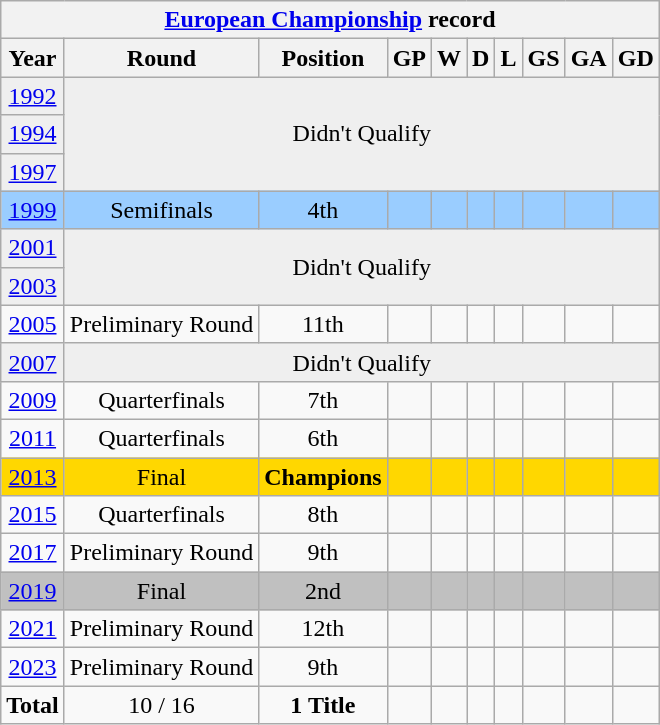<table class="wikitable" style="text-align: center;">
<tr>
<th colspan=10><a href='#'>European Championship</a> record</th>
</tr>
<tr>
<th>Year</th>
<th>Round</th>
<th>Position</th>
<th>GP</th>
<th>W</th>
<th>D</th>
<th>L</th>
<th>GS</th>
<th>GA</th>
<th>GD</th>
</tr>
<tr bgcolor="efefef">
<td> <a href='#'>1992</a></td>
<td colspan=9 rowspan=3>Didn't Qualify</td>
</tr>
<tr bgcolor="efefef">
<td> <a href='#'>1994</a></td>
</tr>
<tr bgcolor="efefef">
<td> <a href='#'>1997</a></td>
</tr>
<tr bgcolor=9acdff>
<td> <a href='#'>1999</a></td>
<td>Semifinals</td>
<td>4th</td>
<td></td>
<td></td>
<td></td>
<td></td>
<td></td>
<td></td>
<td></td>
</tr>
<tr bgcolor="efefef">
<td> <a href='#'>2001</a></td>
<td colspan=9 rowspan=2>Didn't Qualify</td>
</tr>
<tr bgcolor="efefef">
<td> <a href='#'>2003</a></td>
</tr>
<tr>
<td> <a href='#'>2005</a></td>
<td>Preliminary Round</td>
<td>11th</td>
<td></td>
<td></td>
<td></td>
<td></td>
<td></td>
<td></td>
<td></td>
</tr>
<tr bgcolor="efefef">
<td> <a href='#'>2007</a></td>
<td colspan=10>Didn't Qualify</td>
</tr>
<tr>
<td> <a href='#'>2009</a></td>
<td>Quarterfinals</td>
<td>7th</td>
<td></td>
<td></td>
<td></td>
<td></td>
<td></td>
<td></td>
<td></td>
</tr>
<tr>
<td> <a href='#'>2011</a></td>
<td>Quarterfinals</td>
<td>6th</td>
<td></td>
<td></td>
<td></td>
<td></td>
<td></td>
<td></td>
<td></td>
</tr>
<tr bgcolor=gold>
<td> <a href='#'>2013</a></td>
<td>Final</td>
<td><strong>Champions</strong></td>
<td></td>
<td></td>
<td></td>
<td></td>
<td></td>
<td></td>
<td></td>
</tr>
<tr>
<td> <a href='#'>2015</a></td>
<td>Quarterfinals</td>
<td>8th</td>
<td></td>
<td></td>
<td></td>
<td></td>
<td></td>
<td></td>
<td></td>
</tr>
<tr>
<td> <a href='#'>2017</a></td>
<td>Preliminary Round</td>
<td>9th</td>
<td></td>
<td></td>
<td></td>
<td></td>
<td></td>
<td></td>
<td></td>
</tr>
<tr bgcolor=silver>
<td> <a href='#'>2019</a></td>
<td>Final</td>
<td>2nd</td>
<td></td>
<td></td>
<td></td>
<td></td>
<td></td>
<td></td>
<td></td>
</tr>
<tr>
<td> <a href='#'>2021</a></td>
<td>Preliminary Round</td>
<td>12th</td>
<td></td>
<td></td>
<td></td>
<td></td>
<td></td>
<td></td>
<td></td>
</tr>
<tr>
<td> <a href='#'>2023</a></td>
<td>Preliminary Round</td>
<td>9th</td>
<td></td>
<td></td>
<td></td>
<td></td>
<td></td>
<td></td>
<td></td>
</tr>
<tr>
<td><strong>Total</strong></td>
<td>10 / 16</td>
<td><strong>1 Title</strong></td>
<td></td>
<td></td>
<td></td>
<td></td>
<td></td>
<td></td>
<td></td>
</tr>
</table>
